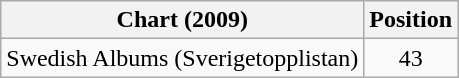<table class="wikitable">
<tr>
<th>Chart (2009)</th>
<th>Position</th>
</tr>
<tr>
<td>Swedish Albums (Sverigetopplistan)</td>
<td align="center">43</td>
</tr>
</table>
